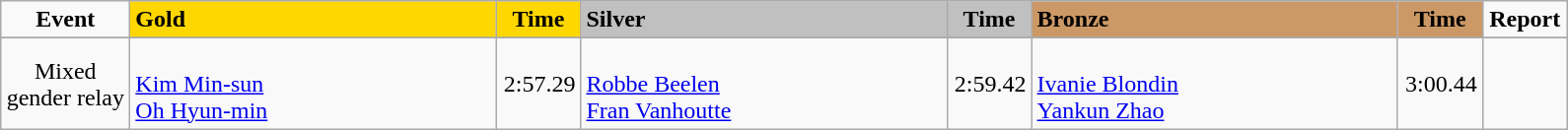<table class="wikitable">
<tr>
<td width="80" align="center"><strong>Event</strong></td>
<td width="240" bgcolor="gold"><strong>Gold</strong></td>
<td width="50" bgcolor="gold" align="center"><strong>Time</strong></td>
<td width="240" bgcolor="silver"><strong>Silver</strong></td>
<td width="50" bgcolor="silver" align="center"><strong>Time</strong></td>
<td width="240" bgcolor="#CC9966"><strong>Bronze</strong></td>
<td width="50" bgcolor="#CC9966" align="center"><strong>Time</strong></td>
<td width="50" align="center"><strong>Report</strong></td>
</tr>
<tr bgcolor="#cccccc">
</tr>
<tr>
<td align="center">Mixed gender relay</td>
<td><br><a href='#'>Kim Min-sun</a><br><a href='#'>Oh Hyun-min</a></td>
<td align="right">2:57.29</td>
<td><br><a href='#'>Robbe Beelen</a><br><a href='#'>Fran Vanhoutte</a></td>
<td align="right">2:59.42</td>
<td><br><a href='#'>Ivanie Blondin</a><br><a href='#'>Yankun Zhao</a></td>
<td align="right">3:00.44</td>
<td align="center"></td>
</tr>
</table>
